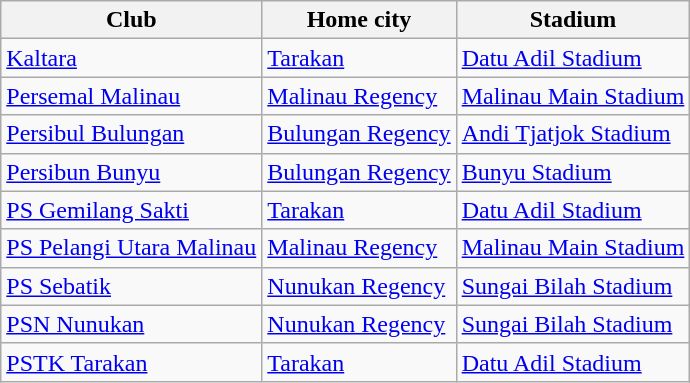<table class="wikitable sortable">
<tr>
<th>Club</th>
<th>Home city</th>
<th>Stadium</th>
</tr>
<tr>
<td><a href='#'>Kaltara</a></td>
<td><a href='#'>Tarakan</a></td>
<td><a href='#'>Datu Adil Stadium</a></td>
</tr>
<tr>
<td><a href='#'>Persemal Malinau</a></td>
<td><a href='#'>Malinau Regency</a></td>
<td><a href='#'>Malinau Main Stadium</a></td>
</tr>
<tr>
<td><a href='#'>Persibul Bulungan</a></td>
<td><a href='#'>Bulungan Regency</a></td>
<td><a href='#'>Andi Tjatjok Stadium</a></td>
</tr>
<tr>
<td><a href='#'>Persibun Bunyu</a></td>
<td><a href='#'>Bulungan Regency</a></td>
<td><a href='#'>Bunyu Stadium</a></td>
</tr>
<tr>
<td><a href='#'>PS Gemilang Sakti</a></td>
<td><a href='#'>Tarakan</a></td>
<td><a href='#'>Datu Adil Stadium</a></td>
</tr>
<tr>
<td><a href='#'>PS Pelangi Utara Malinau</a></td>
<td><a href='#'>Malinau Regency</a></td>
<td><a href='#'>Malinau Main Stadium</a></td>
</tr>
<tr>
<td><a href='#'>PS Sebatik</a></td>
<td><a href='#'>Nunukan Regency</a></td>
<td><a href='#'>Sungai Bilah Stadium</a></td>
</tr>
<tr>
<td><a href='#'>PSN Nunukan</a></td>
<td><a href='#'>Nunukan Regency</a></td>
<td><a href='#'>Sungai Bilah Stadium</a></td>
</tr>
<tr>
<td><a href='#'>PSTK Tarakan</a></td>
<td><a href='#'>Tarakan</a></td>
<td><a href='#'>Datu Adil Stadium</a></td>
</tr>
</table>
